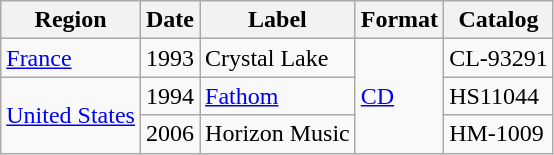<table class="wikitable">
<tr>
<th>Region</th>
<th>Date</th>
<th>Label</th>
<th>Format</th>
<th>Catalog</th>
</tr>
<tr>
<td><a href='#'>France</a></td>
<td>1993</td>
<td>Crystal Lake</td>
<td rowspan="3"><a href='#'>CD</a></td>
<td>CL-93291</td>
</tr>
<tr>
<td rowspan="2"><a href='#'>United States</a></td>
<td>1994</td>
<td><a href='#'>Fathom</a></td>
<td>HS11044</td>
</tr>
<tr>
<td>2006</td>
<td>Horizon Music</td>
<td>HM-1009</td>
</tr>
</table>
